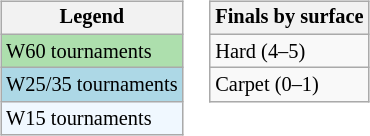<table>
<tr valign=top>
<td><br><table class="wikitable" style=font-size:85%;>
<tr>
<th>Legend</th>
</tr>
<tr style="background:#addfad;">
<td>W60 tournaments</td>
</tr>
<tr style="background:lightblue;">
<td>W25/35 tournaments</td>
</tr>
<tr style="background:#f0f8ff;">
<td>W15 tournaments</td>
</tr>
</table>
</td>
<td><br><table class="wikitable" style=font-size:85%;>
<tr>
<th>Finals by surface</th>
</tr>
<tr>
<td>Hard (4–5)</td>
</tr>
<tr>
<td>Carpet (0–1)</td>
</tr>
</table>
</td>
</tr>
</table>
